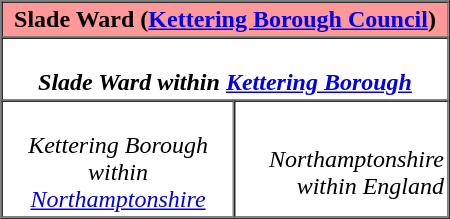<table border=1 cellpadding="2" cellspacing="0" align="right" width=300>
<tr>
<th colspan=2 align=center bgcolor="#ff9999">Slade Ward (<a href='#'>Kettering Borough Council</a>)</th>
</tr>
<tr>
<th colspan=2 alignn=center><br><em>Slade Ward within <a href='#'>Kettering Borough</a></em></th>
</tr>
<tr>
<td align=center><br><em>Kettering Borough within <a href='#'>Northamptonshire</a></em></td>
<td align=right><br><em>Northamptonshire within England</em></td>
</tr>
</table>
